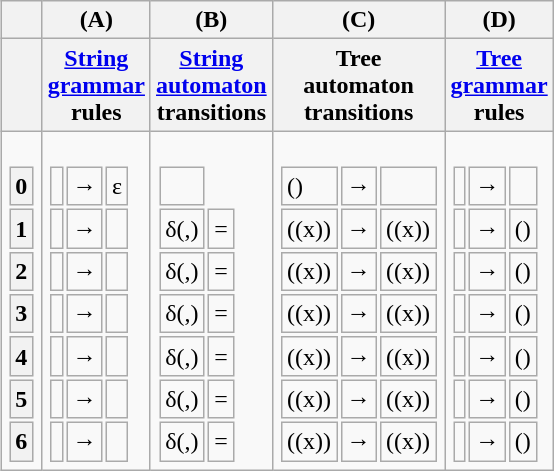<table class=wikitable style="float:right;">
<tr>
<th></th>
<th ALIGN=center><strong>(A)</strong></th>
<th ALIGN=center><strong>(B)</strong></th>
<th ALIGN=center><strong>(C)</strong></th>
<th ALIGN=center><strong>(D)</strong></th>
</tr>
<tr>
<th></th>
<th ALIGN=center><a href='#'><strong>String</strong><br><strong>grammar</strong></a><br><strong>rules</strong></th>
<th ALIGN=center><a href='#'><strong>String</strong><br><strong>automaton</strong></a><br><strong>transitions</strong></th>
<th ALIGN=center><strong>Tree</strong><br><strong>automaton</strong><br><strong>transitions</strong></th>
<th ALIGN=center><a href='#'><strong>Tree</strong><br><strong>grammar</strong></a><br><strong>rules</strong></th>
</tr>
<tr>
<td><br><table>
<tr>
<th>0</th>
</tr>
<tr>
<th>1</th>
</tr>
<tr>
<th>2</th>
</tr>
<tr>
<th>3</th>
</tr>
<tr>
<th>4</th>
</tr>
<tr>
<th>5</th>
</tr>
<tr>
<th>6</th>
</tr>
</table>
</td>
<td><br><table>
<tr>
<td></td>
<td>→</td>
<td>ε</td>
</tr>
<tr>
<td></td>
<td>→</td>
<td> </td>
</tr>
<tr>
<td></td>
<td>→</td>
<td> </td>
</tr>
<tr>
<td></td>
<td>→</td>
<td> </td>
</tr>
<tr>
<td></td>
<td>→</td>
<td> </td>
</tr>
<tr>
<td></td>
<td>→</td>
<td> </td>
</tr>
<tr>
<td></td>
<td>→</td>
<td> </td>
</tr>
</table>
</td>
<td><br><table>
<tr>
<td> </td>
</tr>
<tr>
<td>δ(,)</td>
<td>= </td>
</tr>
<tr>
<td>δ(,)</td>
<td>= </td>
</tr>
<tr>
<td>δ(,)</td>
<td>= </td>
</tr>
<tr>
<td>δ(,)</td>
<td>= </td>
</tr>
<tr>
<td>δ(,)</td>
<td>= </td>
</tr>
<tr>
<td>δ(,)</td>
<td>= </td>
</tr>
</table>
</td>
<td><br><table>
<tr>
<td>()</td>
<td>→</td>
<td></td>
</tr>
<tr>
<td>((x))</td>
<td>→</td>
<td>((x))</td>
</tr>
<tr>
<td>((x))</td>
<td>→</td>
<td>((x))</td>
</tr>
<tr>
<td>((x))</td>
<td>→</td>
<td>((x))</td>
</tr>
<tr>
<td>((x))</td>
<td>→</td>
<td>((x))</td>
</tr>
<tr>
<td>((x))</td>
<td>→</td>
<td>((x))</td>
</tr>
<tr>
<td>((x))</td>
<td>→</td>
<td>((x))</td>
</tr>
</table>
</td>
<td><br><table>
<tr>
<td></td>
<td>→</td>
<td></td>
</tr>
<tr>
<td></td>
<td>→</td>
<td>()</td>
</tr>
<tr>
<td></td>
<td>→</td>
<td>()</td>
</tr>
<tr>
<td></td>
<td>→</td>
<td>()</td>
</tr>
<tr>
<td></td>
<td>→</td>
<td>()</td>
</tr>
<tr>
<td></td>
<td>→</td>
<td>()</td>
</tr>
<tr>
<td></td>
<td>→</td>
<td>()</td>
</tr>
</table>
</td>
</tr>
</table>
